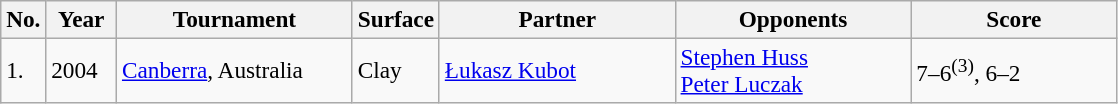<table class="sortable wikitable" style=font-size:97%>
<tr>
<th style="width:20px" class="unsortable">No.</th>
<th style="width:40px">Year</th>
<th style="width:150px">Tournament</th>
<th style="width:50px">Surface</th>
<th style="width:150px">Partner</th>
<th style="width:150px">Opponents</th>
<th style="width:130px" class="unsortable">Score</th>
</tr>
<tr>
<td>1.</td>
<td>2004</td>
<td><a href='#'>Canberra</a>, Australia</td>
<td>Clay</td>
<td> <a href='#'>Łukasz Kubot</a></td>
<td> <a href='#'>Stephen Huss</a><br> <a href='#'>Peter Luczak</a></td>
<td>7–6<sup>(3)</sup>, 6–2</td>
</tr>
</table>
